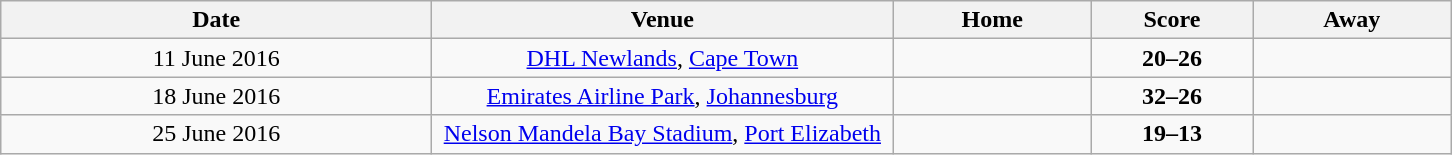<table class="wikitable" style="text-align:center;">
<tr>
<th style="width:280px">Date</th>
<th style="width:300px">Venue</th>
<th style="width:125px">Home</th>
<th style="width:100px">Score</th>
<th style="width:125px">Away</th>
</tr>
<tr>
<td>11 June 2016</td>
<td><a href='#'>DHL Newlands</a>, <a href='#'>Cape Town</a></td>
<td></td>
<td><strong>20–26</strong></td>
<td></td>
</tr>
<tr>
<td>18 June 2016</td>
<td><a href='#'>Emirates Airline Park</a>, <a href='#'>Johannesburg</a></td>
<td></td>
<td><strong>32–26</strong></td>
<td></td>
</tr>
<tr>
<td>25 June 2016</td>
<td><a href='#'>Nelson Mandela Bay Stadium</a>, <a href='#'>Port Elizabeth</a></td>
<td></td>
<td><strong>19–13</strong></td>
<td></td>
</tr>
</table>
